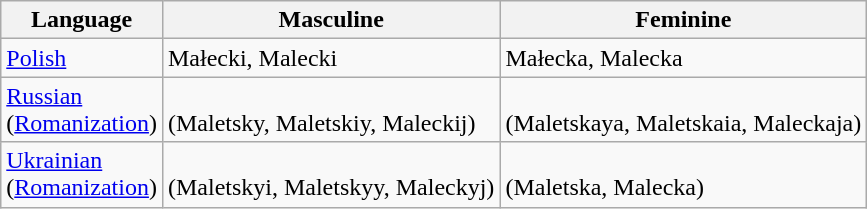<table class="wikitable">
<tr>
<th>Language</th>
<th>Masculine</th>
<th>Feminine</th>
</tr>
<tr>
<td><a href='#'>Polish</a></td>
<td>Małecki, Malecki</td>
<td>Małecka, Malecka</td>
</tr>
<tr>
<td><a href='#'>Russian</a> <br>(<a href='#'>Romanization</a>)</td>
<td><br> (Maletsky, Maletskiy, Maleckij)</td>
<td><br> (Maletskaya, Maletskaia, Maleckaja)</td>
</tr>
<tr>
<td><a href='#'>Ukrainian</a> <br>(<a href='#'>Romanization</a>)</td>
<td><br> (Maletskyi, Maletskyy, Maleckyj)</td>
<td><br> (Maletska, Malecka)</td>
</tr>
</table>
